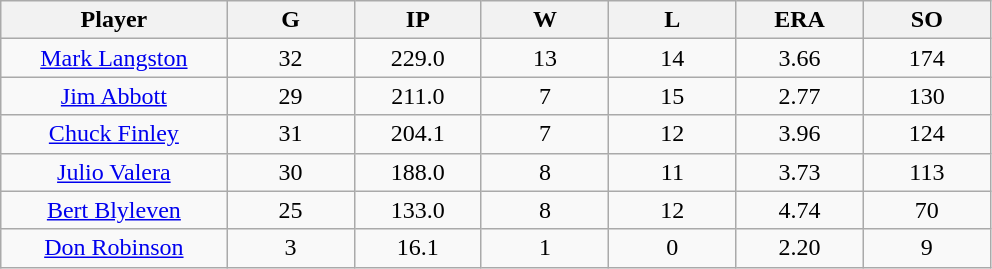<table class="wikitable sortable">
<tr>
<th bgcolor="#DDDDFF" width="16%">Player</th>
<th bgcolor="#DDDDFF" width="9%">G</th>
<th bgcolor="#DDDDFF" width="9%">IP</th>
<th bgcolor="#DDDDFF" width="9%">W</th>
<th bgcolor="#DDDDFF" width="9%">L</th>
<th bgcolor="#DDDDFF" width="9%">ERA</th>
<th bgcolor="#DDDDFF" width="9%">SO</th>
</tr>
<tr align=center>
<td><a href='#'>Mark Langston</a></td>
<td>32</td>
<td>229.0</td>
<td>13</td>
<td>14</td>
<td>3.66</td>
<td>174</td>
</tr>
<tr align=center>
<td><a href='#'>Jim Abbott</a></td>
<td>29</td>
<td>211.0</td>
<td>7</td>
<td>15</td>
<td>2.77</td>
<td>130</td>
</tr>
<tr align=center>
<td><a href='#'>Chuck Finley</a></td>
<td>31</td>
<td>204.1</td>
<td>7</td>
<td>12</td>
<td>3.96</td>
<td>124</td>
</tr>
<tr align=center>
<td><a href='#'>Julio Valera</a></td>
<td>30</td>
<td>188.0</td>
<td>8</td>
<td>11</td>
<td>3.73</td>
<td>113</td>
</tr>
<tr align=center>
<td><a href='#'>Bert Blyleven</a></td>
<td>25</td>
<td>133.0</td>
<td>8</td>
<td>12</td>
<td>4.74</td>
<td>70</td>
</tr>
<tr align=center>
<td><a href='#'>Don Robinson</a></td>
<td>3</td>
<td>16.1</td>
<td>1</td>
<td>0</td>
<td>2.20</td>
<td>9</td>
</tr>
</table>
